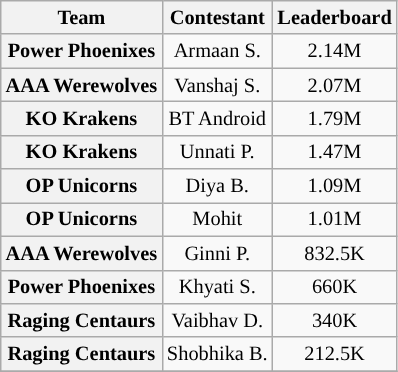<table class="wikitable" style="text-align:center; font-size:85%;">
<tr>
<th>Team</th>
<th>Contestant</th>
<th>Leaderboard</th>
</tr>
<tr>
<th>Power Phoenixes</th>
<td>Armaan S.</td>
<td>2.14M</td>
</tr>
<tr>
<th>AAA Werewolves</th>
<td>Vanshaj S.</td>
<td>2.07M</td>
</tr>
<tr>
<th>KO Krakens</th>
<td>BT Android</td>
<td>1.79M</td>
</tr>
<tr>
<th>KO Krakens</th>
<td>Unnati P.</td>
<td>1.47M</td>
</tr>
<tr>
<th>OP Unicorns</th>
<td>Diya B.</td>
<td>1.09M</td>
</tr>
<tr>
<th>OP Unicorns</th>
<td>Mohit</td>
<td>1.01M</td>
</tr>
<tr>
<th>AAA Werewolves</th>
<td>Ginni P.</td>
<td>832.5K</td>
</tr>
<tr>
<th>Power Phoenixes</th>
<td>Khyati S.</td>
<td>660K</td>
</tr>
<tr>
<th>Raging Centaurs</th>
<td>Vaibhav D.</td>
<td>340K</td>
</tr>
<tr>
<th>Raging Centaurs</th>
<td>Shobhika B.</td>
<td>212.5K</td>
</tr>
<tr>
</tr>
</table>
